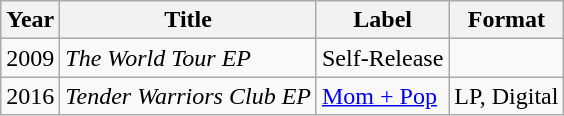<table class="wikitable">
<tr>
<th>Year</th>
<th>Title</th>
<th>Label</th>
<th>Format</th>
</tr>
<tr>
<td>2009</td>
<td><em>The World Tour EP</em></td>
<td>Self-Release</td>
<td></td>
</tr>
<tr>
<td>2016</td>
<td><em>Tender Warriors Club EP</em></td>
<td><a href='#'>Mom + Pop</a></td>
<td>LP, Digital</td>
</tr>
</table>
